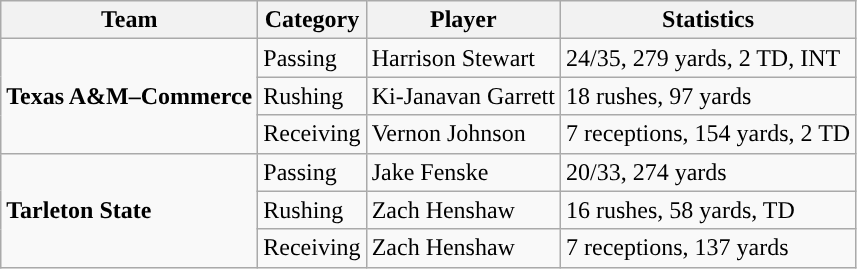<table class="wikitable" style="float: left;">
<tr>
<th>Team</th>
<th>Category</th>
<th>Player</th>
<th>Statistics</th>
</tr>
<tr>
<td rowspan=3><strong>Texas A&M–Commerce</strong></td>
<td>Passing</td>
<td>Harrison Stewart</td>
<td>24/35, 279 yards, 2 TD, INT</td>
</tr>
<tr>
<td>Rushing</td>
<td>Ki-Janavan Garrett</td>
<td>18 rushes, 97 yards</td>
</tr>
<tr>
<td>Receiving</td>
<td>Vernon Johnson</td>
<td>7 receptions, 154 yards, 2 TD</td>
</tr>
<tr>
<td rowspan=3><strong>Tarleton State</strong></td>
<td>Passing</td>
<td>Jake Fenske</td>
<td>20/33, 274 yards</td>
</tr>
<tr>
<td>Rushing</td>
<td>Zach Henshaw</td>
<td>16 rushes, 58 yards, TD</td>
</tr>
<tr>
<td>Receiving</td>
<td>Zach Henshaw</td>
<td>7 receptions, 137 yards</td>
</tr>
</table>
